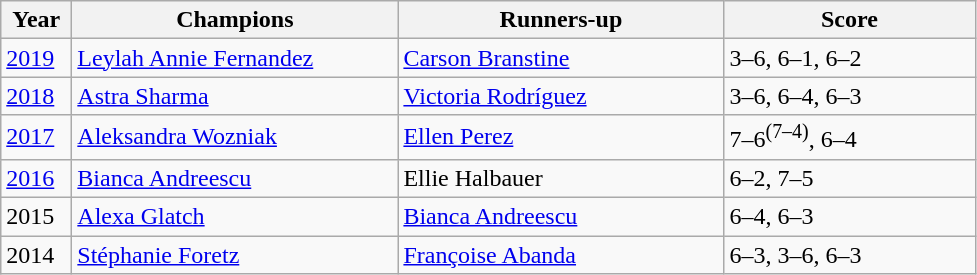<table class="wikitable">
<tr>
<th style="width:40px">Year</th>
<th style="width:210px">Champions</th>
<th style="width:210px">Runners-up</th>
<th style="width:160px">Score</th>
</tr>
<tr>
<td><a href='#'>2019</a></td>
<td> <a href='#'>Leylah Annie Fernandez</a></td>
<td> <a href='#'>Carson Branstine</a></td>
<td>3–6, 6–1, 6–2</td>
</tr>
<tr>
<td><a href='#'>2018</a></td>
<td> <a href='#'>Astra Sharma</a></td>
<td> <a href='#'>Victoria Rodríguez</a></td>
<td>3–6, 6–4, 6–3</td>
</tr>
<tr>
<td><a href='#'>2017</a></td>
<td> <a href='#'>Aleksandra Wozniak</a></td>
<td> <a href='#'>Ellen Perez</a></td>
<td>7–6<sup>(7–4)</sup>, 6–4</td>
</tr>
<tr>
<td><a href='#'>2016</a></td>
<td> <a href='#'>Bianca Andreescu</a></td>
<td> Ellie Halbauer</td>
<td>6–2, 7–5</td>
</tr>
<tr>
<td>2015</td>
<td> <a href='#'>Alexa Glatch</a></td>
<td> <a href='#'>Bianca Andreescu</a></td>
<td>6–4, 6–3</td>
</tr>
<tr>
<td>2014</td>
<td> <a href='#'>Stéphanie Foretz</a></td>
<td> <a href='#'>Françoise Abanda</a></td>
<td>6–3, 3–6, 6–3</td>
</tr>
</table>
